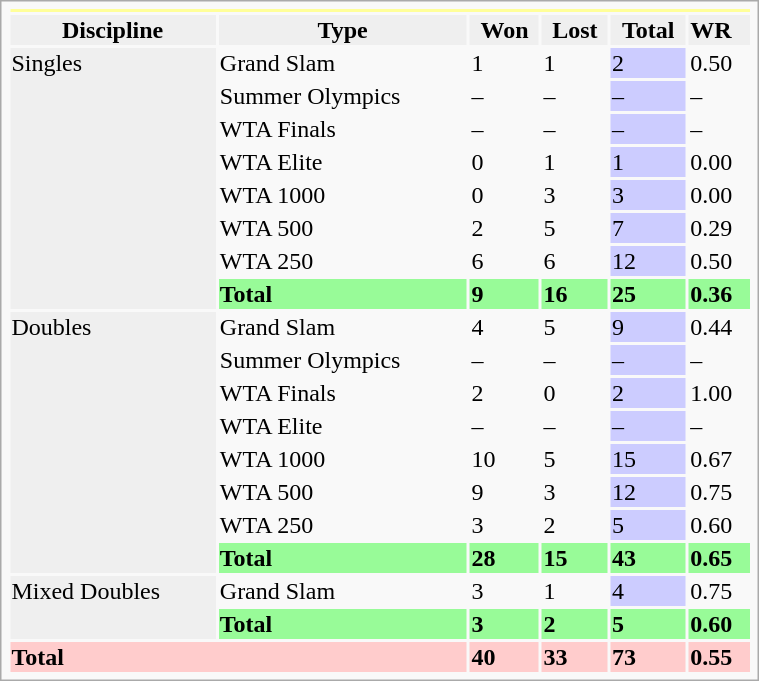<table class="infobox vcard vevent nowrap" width=40%>
<tr bgcolor=FFFF99>
<th colspan=6></th>
</tr>
<tr style=background:#efefef;font-weight:bold>
<th>Discipline</th>
<th>Type</th>
<th>Won</th>
<th>Lost</th>
<th>Total</th>
<td>WR</td>
</tr>
<tr>
<td rowspan="8" bgcolor=efefef>Singles</td>
<td>Grand Slam</td>
<td>1</td>
<td>1</td>
<td bgcolor=CCCCFF>2</td>
<td>0.50</td>
</tr>
<tr>
<td>Summer Olympics</td>
<td>–</td>
<td>–</td>
<td bgcolor="CCCCFF">–</td>
<td>–</td>
</tr>
<tr>
<td>WTA Finals</td>
<td>–</td>
<td>–</td>
<td bgcolor="CCCCFF">–</td>
<td>–</td>
</tr>
<tr>
<td>WTA Elite</td>
<td>0</td>
<td>1</td>
<td bgcolor="CCCCFF">1</td>
<td>0.00</td>
</tr>
<tr>
<td>WTA 1000</td>
<td>0</td>
<td>3</td>
<td bgcolor="CCCCFF">3</td>
<td>0.00</td>
</tr>
<tr>
<td>WTA 500</td>
<td>2</td>
<td>5</td>
<td bgcolor="CCCCFF">7</td>
<td>0.29</td>
</tr>
<tr>
<td>WTA 250</td>
<td>6</td>
<td>6</td>
<td bgcolor="CCCCFF">12</td>
<td>0.50</td>
</tr>
<tr style=background:#98FB98;font-weight:bold>
<td><strong>Total</strong></td>
<td><strong>9</strong></td>
<td><strong>16</strong></td>
<td><strong>25</strong></td>
<td><strong>0.36</strong></td>
</tr>
<tr>
<td rowspan=8 bgcolor=efefef>Doubles</td>
<td>Grand Slam</td>
<td>4</td>
<td>5</td>
<td bgcolor=CCCCFF>9</td>
<td>0.44</td>
</tr>
<tr>
<td>Summer Olympics</td>
<td>–</td>
<td>–</td>
<td bgcolor="CCCCFF">–</td>
<td>–</td>
</tr>
<tr>
<td>WTA Finals</td>
<td>2</td>
<td>0</td>
<td bgcolor=CCCCFF>2</td>
<td>1.00</td>
</tr>
<tr>
<td>WTA Elite</td>
<td>–</td>
<td>–</td>
<td bgcolor="CCCCFF">–</td>
<td>–</td>
</tr>
<tr>
<td>WTA 1000</td>
<td>10</td>
<td>5</td>
<td bgcolor=CCCCFF>15</td>
<td>0.67</td>
</tr>
<tr>
<td>WTA 500</td>
<td>9</td>
<td>3</td>
<td bgcolor="CCCCFF">12</td>
<td>0.75</td>
</tr>
<tr>
<td>WTA 250</td>
<td>3</td>
<td>2</td>
<td bgcolor="CCCCFF">5</td>
<td>0.60</td>
</tr>
<tr style=background:#98FB98;font-weight:bold>
<td><strong>Total</strong></td>
<td><strong>28</strong></td>
<td><strong>15</strong></td>
<td><strong>43</strong></td>
<td><strong>0.65</strong></td>
</tr>
<tr>
<td rowspan=2 bgcolor=efefef>Mixed Doubles</td>
<td>Grand Slam</td>
<td>3</td>
<td>1</td>
<td bgcolor=CCCCFF>4</td>
<td>0.75</td>
</tr>
<tr style=background:#98FB98;font-weight:bold>
<td><strong>Total</strong></td>
<td><strong>3</strong></td>
<td><strong>2</strong></td>
<td><strong>5</strong></td>
<td><strong>0.60</strong></td>
</tr>
<tr style=background:#FCC;font-weight:bold>
<td colspan=2><strong>Total</strong></td>
<td><strong>40</strong></td>
<td><strong>33</strong></td>
<td><strong>73</strong></td>
<td><strong>0.55</strong></td>
</tr>
</table>
